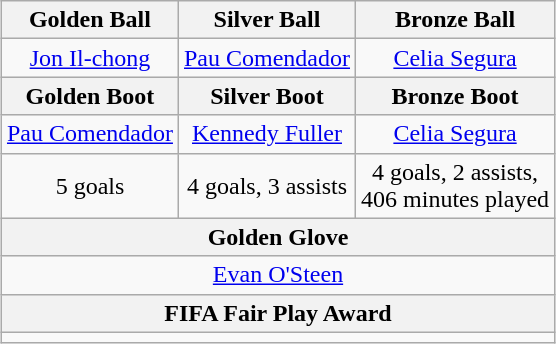<table class="wikitable" style="margin:auto">
<tr>
<th>Golden Ball</th>
<th>Silver Ball</th>
<th>Bronze Ball</th>
</tr>
<tr style="text-align:center;">
<td> <a href='#'>Jon Il-chong</a></td>
<td> <a href='#'>Pau Comendador</a></td>
<td> <a href='#'>Celia Segura</a></td>
</tr>
<tr>
<th>Golden Boot</th>
<th>Silver Boot</th>
<th>Bronze Boot</th>
</tr>
<tr style="text-align:center;">
<td> <a href='#'>Pau Comendador</a></td>
<td> <a href='#'>Kennedy Fuller</a></td>
<td> <a href='#'>Celia Segura</a></td>
</tr>
<tr style="text-align:center;">
<td>5 goals</td>
<td>4 goals, 3 assists</td>
<td>4 goals, 2 assists,<br>406 minutes played</td>
</tr>
<tr>
<th colspan="3">Golden Glove</th>
</tr>
<tr>
<td colspan="3" style="text-align:center;"> <a href='#'>Evan O'Steen</a></td>
</tr>
<tr>
<th colspan="3">FIFA Fair Play Award</th>
</tr>
<tr>
<td colspan="3" style="text-align:center;"></td>
</tr>
</table>
